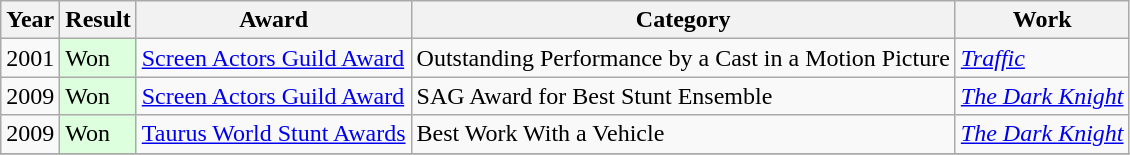<table class="wikitable">
<tr>
<th>Year</th>
<th>Result</th>
<th>Award</th>
<th>Category</th>
<th>Work</th>
</tr>
<tr>
<td rowspan="1">2001</td>
<td style="background: #ddffdd">Won</td>
<td><a href='#'>Screen Actors Guild Award</a></td>
<td>Outstanding Performance by a Cast in a Motion Picture</td>
<td><em><a href='#'>Traffic</a></em></td>
</tr>
<tr>
<td rowspan="1">2009</td>
<td style="background: #ddffdd">Won</td>
<td><a href='#'>Screen Actors Guild Award</a></td>
<td>SAG Award for Best Stunt Ensemble</td>
<td><em><a href='#'>The Dark Knight</a></em></td>
</tr>
<tr>
<td rowspan="1">2009</td>
<td style="background: #ddffdd">Won</td>
<td><a href='#'>Taurus World Stunt Awards</a></td>
<td>Best Work With a Vehicle</td>
<td><em><a href='#'>The Dark Knight</a></em></td>
</tr>
<tr>
</tr>
</table>
